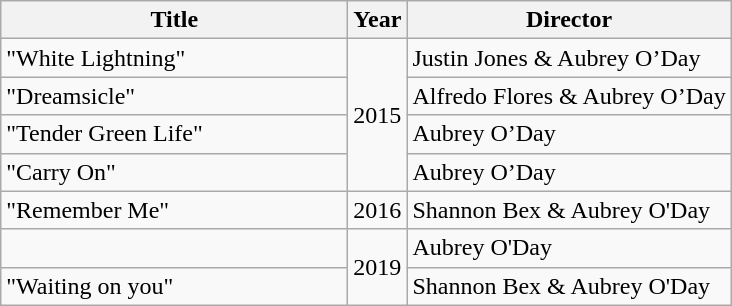<table class="wikitable">
<tr>
<th scope="col" style="width:14em;">Title</th>
<th>Year</th>
<th>Director</th>
</tr>
<tr>
<td scope="row">"White Lightning"</td>
<td rowspan="4">2015</td>
<td>Justin Jones & Aubrey O’Day</td>
</tr>
<tr>
<td scope="row">"Dreamsicle"</td>
<td>Alfredo Flores & Aubrey O’Day</td>
</tr>
<tr>
<td scope="row">"Tender Green Life"</td>
<td>Aubrey O’Day</td>
</tr>
<tr>
<td scope="row">"Carry On"</td>
<td>Aubrey O’Day</td>
</tr>
<tr>
<td scope="row">"Remember Me"</td>
<td rowspan="1">2016</td>
<td>Shannon Bex & Aubrey O'Day</td>
</tr>
<tr>
<td></td>
<td rowspan="2">2019</td>
<td>Aubrey O'Day</td>
</tr>
<tr>
<td scope="row">"Waiting on you"</td>
<td>Shannon Bex & Aubrey O'Day</td>
</tr>
</table>
